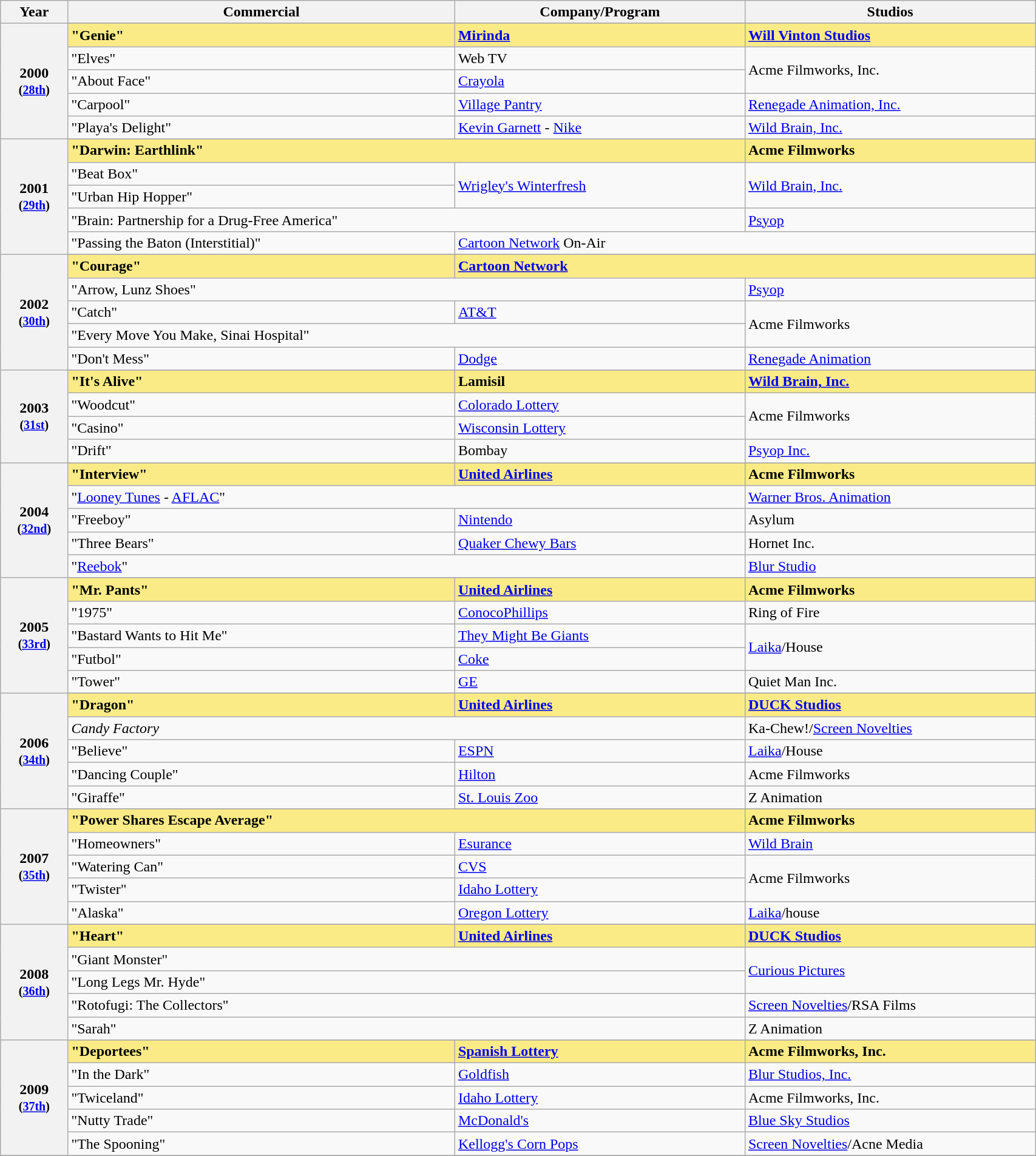<table class="wikitable" style="width:90%;">
<tr>
<th style="width:3%;">Year</th>
<th style="width:20%;">Commercial</th>
<th style="width:15%;">Company/Program</th>
<th style="width:15%;">Studios</th>
</tr>
<tr>
<th rowspan="6" style="text-align:center;">2000 <br><small>(<a href='#'>28th</a>)</small><br></th>
</tr>
<tr style="background:#FAEB86;">
<td><strong>"Genie"</strong></td>
<td><strong><a href='#'>Mirinda</a></strong></td>
<td><strong><a href='#'>Will Vinton Studios</a></strong></td>
</tr>
<tr>
<td>"Elves"</td>
<td>Web TV</td>
<td rowspan="2">Acme Filmworks, Inc.</td>
</tr>
<tr>
<td>"About Face"</td>
<td><a href='#'>Crayola</a></td>
</tr>
<tr>
<td>"Carpool"</td>
<td><a href='#'>Village Pantry</a></td>
<td><a href='#'>Renegade Animation, Inc.</a></td>
</tr>
<tr>
<td>"Playa's Delight"</td>
<td><a href='#'>Kevin Garnett</a> - <a href='#'>Nike</a></td>
<td><a href='#'>Wild Brain, Inc.</a></td>
</tr>
<tr>
<th rowspan="6" style="text-align:center;">2001 <br><small>(<a href='#'>29th</a>)</small><br></th>
</tr>
<tr style="background:#FAEB86;">
<td colspan="2"><strong>"Darwin: Earthlink"</strong></td>
<td><strong>Acme Filmworks</strong></td>
</tr>
<tr>
<td>"Beat Box"</td>
<td rowspan="2"><a href='#'>Wrigley's Winterfresh</a></td>
<td rowspan="2"><a href='#'>Wild Brain, Inc.</a></td>
</tr>
<tr>
<td>"Urban Hip Hopper"</td>
</tr>
<tr>
<td colspan="2">"Brain: Partnership for a Drug-Free America"</td>
<td><a href='#'>Psyop</a></td>
</tr>
<tr>
<td>"Passing the Baton (Interstitial)"</td>
<td colspan="2"><a href='#'>Cartoon Network</a> On-Air</td>
</tr>
<tr>
<th rowspan="6" style="text-align:center;">2002 <br><small>(<a href='#'>30th</a>)</small><br></th>
</tr>
<tr style="background:#FAEB86;">
<td><strong>"Courage"</strong></td>
<td colspan="2"><strong><a href='#'>Cartoon Network</a></strong></td>
</tr>
<tr>
<td colspan="2">"Arrow, Lunz Shoes"</td>
<td><a href='#'>Psyop</a></td>
</tr>
<tr>
<td>"Catch"</td>
<td><a href='#'>AT&T</a></td>
<td rowspan="2">Acme Filmworks</td>
</tr>
<tr>
<td colspan="2">"Every Move You Make, Sinai Hospital"</td>
</tr>
<tr>
<td>"Don't Mess"</td>
<td><a href='#'>Dodge</a></td>
<td><a href='#'>Renegade Animation</a></td>
</tr>
<tr>
<th rowspan="5" style="text-align:center;">2003 <br><small>(<a href='#'>31st</a>)</small><br></th>
</tr>
<tr style="background:#FAEB86;">
<td><strong>"It's Alive"</strong></td>
<td><strong>Lamisil</strong></td>
<td><strong><a href='#'>Wild Brain, Inc.</a></strong></td>
</tr>
<tr>
<td>"Woodcut"</td>
<td><a href='#'>Colorado Lottery</a></td>
<td rowspan="2">Acme Filmworks</td>
</tr>
<tr>
<td>"Casino"</td>
<td><a href='#'>Wisconsin Lottery</a></td>
</tr>
<tr>
<td>"Drift"</td>
<td>Bombay</td>
<td><a href='#'>Psyop Inc.</a></td>
</tr>
<tr>
<th rowspan="6" style="text-align:center;">2004 <br><small>(<a href='#'>32nd</a>)</small><br></th>
</tr>
<tr style="background:#FAEB86;">
<td><strong>"Interview"</strong></td>
<td><strong><a href='#'>United Airlines</a></strong></td>
<td><strong>Acme Filmworks</strong></td>
</tr>
<tr>
<td colspan="2">"<a href='#'>Looney Tunes</a> - <a href='#'>AFLAC</a>"</td>
<td><a href='#'>Warner Bros. Animation</a></td>
</tr>
<tr>
<td>"Freeboy"</td>
<td><a href='#'>Nintendo</a></td>
<td>Asylum</td>
</tr>
<tr>
<td>"Three Bears"</td>
<td><a href='#'>Quaker Chewy Bars</a></td>
<td>Hornet Inc.</td>
</tr>
<tr>
<td colspan="2">"<a href='#'>Reebok</a>"</td>
<td><a href='#'>Blur Studio</a></td>
</tr>
<tr>
<th rowspan="6" style="text-align:center;">2005 <br><small>(<a href='#'>33rd</a>)</small><br></th>
</tr>
<tr style="background:#FAEB86;">
<td><strong>"Mr. Pants"</strong></td>
<td><strong><a href='#'>United Airlines</a></strong></td>
<td><strong>Acme Filmworks</strong></td>
</tr>
<tr>
<td>"1975"</td>
<td><a href='#'>ConocoPhillips</a></td>
<td>Ring of Fire</td>
</tr>
<tr>
<td>"Bastard Wants to Hit Me"</td>
<td><a href='#'>They Might Be Giants</a></td>
<td rowspan="2"><a href='#'>Laika</a>/House</td>
</tr>
<tr>
<td>"Futbol"</td>
<td><a href='#'>Coke</a></td>
</tr>
<tr>
<td>"Tower"</td>
<td><a href='#'>GE</a></td>
<td>Quiet Man Inc.</td>
</tr>
<tr>
<th rowspan="6" style="text-align:center;">2006 <br><small>(<a href='#'>34th</a>)</small><br></th>
</tr>
<tr style="background:#FAEB86;">
<td><strong>"Dragon"</strong></td>
<td><strong><a href='#'>United Airlines</a></strong></td>
<td><strong><a href='#'>DUCK Studios</a></strong></td>
</tr>
<tr>
<td colspan="2"><em>Candy Factory</em></td>
<td>Ka-Chew!/<a href='#'>Screen Novelties</a></td>
</tr>
<tr>
<td>"Believe"</td>
<td><a href='#'>ESPN</a></td>
<td><a href='#'>Laika</a>/House</td>
</tr>
<tr>
<td>"Dancing Couple"</td>
<td><a href='#'>Hilton</a></td>
<td>Acme Filmworks</td>
</tr>
<tr>
<td>"Giraffe"</td>
<td><a href='#'>St. Louis Zoo</a></td>
<td>Z Animation</td>
</tr>
<tr>
<th rowspan="6" style="text-align:center;">2007 <br><small>(<a href='#'>35th</a>)</small><br></th>
</tr>
<tr style="background:#FAEB86;">
<td colspan="2"><strong>"Power Shares Escape Average"</strong></td>
<td><strong>Acme Filmworks</strong></td>
</tr>
<tr>
<td>"Homeowners"</td>
<td><a href='#'>Esurance</a></td>
<td><a href='#'>Wild Brain</a></td>
</tr>
<tr>
<td>"Watering Can"</td>
<td><a href='#'>CVS</a></td>
<td rowspan="2">Acme Filmworks</td>
</tr>
<tr>
<td>"Twister"</td>
<td><a href='#'>Idaho Lottery</a></td>
</tr>
<tr>
<td>"Alaska"</td>
<td><a href='#'>Oregon Lottery</a></td>
<td><a href='#'>Laika</a>/house</td>
</tr>
<tr>
<th rowspan="6" style="text-align:center;">2008 <br><small>(<a href='#'>36th</a>)</small><br></th>
</tr>
<tr style="background:#FAEB86;">
<td><strong>"Heart"</strong></td>
<td><strong><a href='#'>United Airlines</a></strong></td>
<td><strong><a href='#'>DUCK Studios</a></strong></td>
</tr>
<tr>
<td colspan="2">"Giant Monster"</td>
<td rowspan="2"><a href='#'>Curious Pictures</a></td>
</tr>
<tr>
<td colspan="2">"Long Legs Mr. Hyde"</td>
</tr>
<tr>
<td colspan="2">"Rotofugi: The Collectors"</td>
<td><a href='#'>Screen Novelties</a>/RSA Films</td>
</tr>
<tr>
<td colspan="2">"Sarah"</td>
<td>Z Animation</td>
</tr>
<tr>
<th rowspan="6" style="text-align:center;">2009 <br><small>(<a href='#'>37th</a>)</small><br></th>
</tr>
<tr style="background:#FAEB86;">
<td><strong>"Deportees"</strong></td>
<td><strong><a href='#'>Spanish Lottery</a></strong></td>
<td><strong>Acme Filmworks, Inc.</strong></td>
</tr>
<tr>
<td>"In the Dark"</td>
<td><a href='#'>Goldfish</a></td>
<td><a href='#'>Blur Studios, Inc.</a></td>
</tr>
<tr>
<td>"Twiceland"</td>
<td><a href='#'>Idaho Lottery</a></td>
<td>Acme Filmworks, Inc.</td>
</tr>
<tr>
<td>"Nutty Trade"</td>
<td><a href='#'>McDonald's</a></td>
<td><a href='#'>Blue Sky Studios</a></td>
</tr>
<tr>
<td>"The Spooning"</td>
<td><a href='#'>Kellogg's Corn Pops</a></td>
<td><a href='#'>Screen Novelties</a>/Acne Media</td>
</tr>
<tr>
</tr>
</table>
